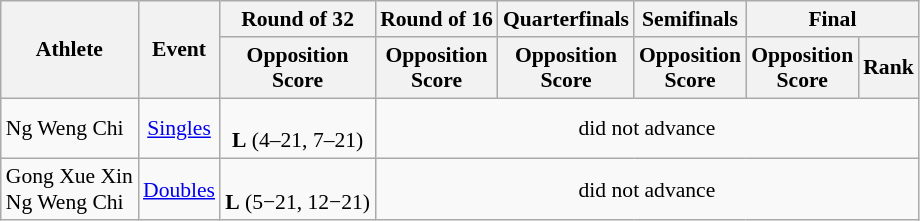<table class=wikitable style=font-size:90%;text-align:center>
<tr>
<th rowspan="2">Athlete</th>
<th rowspan="2">Event</th>
<th>Round of 32</th>
<th>Round of 16</th>
<th>Quarterfinals</th>
<th>Semifinals</th>
<th colspan="2">Final</th>
</tr>
<tr>
<th>Opposition<br>Score</th>
<th>Opposition<br>Score</th>
<th>Opposition<br>Score</th>
<th>Opposition<br>Score</th>
<th>Opposition<br>Score</th>
<th>Rank</th>
</tr>
<tr>
<td align=left>Ng Weng Chi</td>
<td align=center><a href='#'>Singles</a></td>
<td><br><strong>L</strong> (4–21, 7–21)</td>
<td colspan=5>did not advance</td>
</tr>
<tr>
<td align=left>Gong Xue Xin <br> Ng Weng Chi</td>
<td align=center><a href='#'>Doubles</a></td>
<td><br><strong>L</strong> (5−21, 12−21)</td>
<td colspan=5>did not advance</td>
</tr>
</table>
